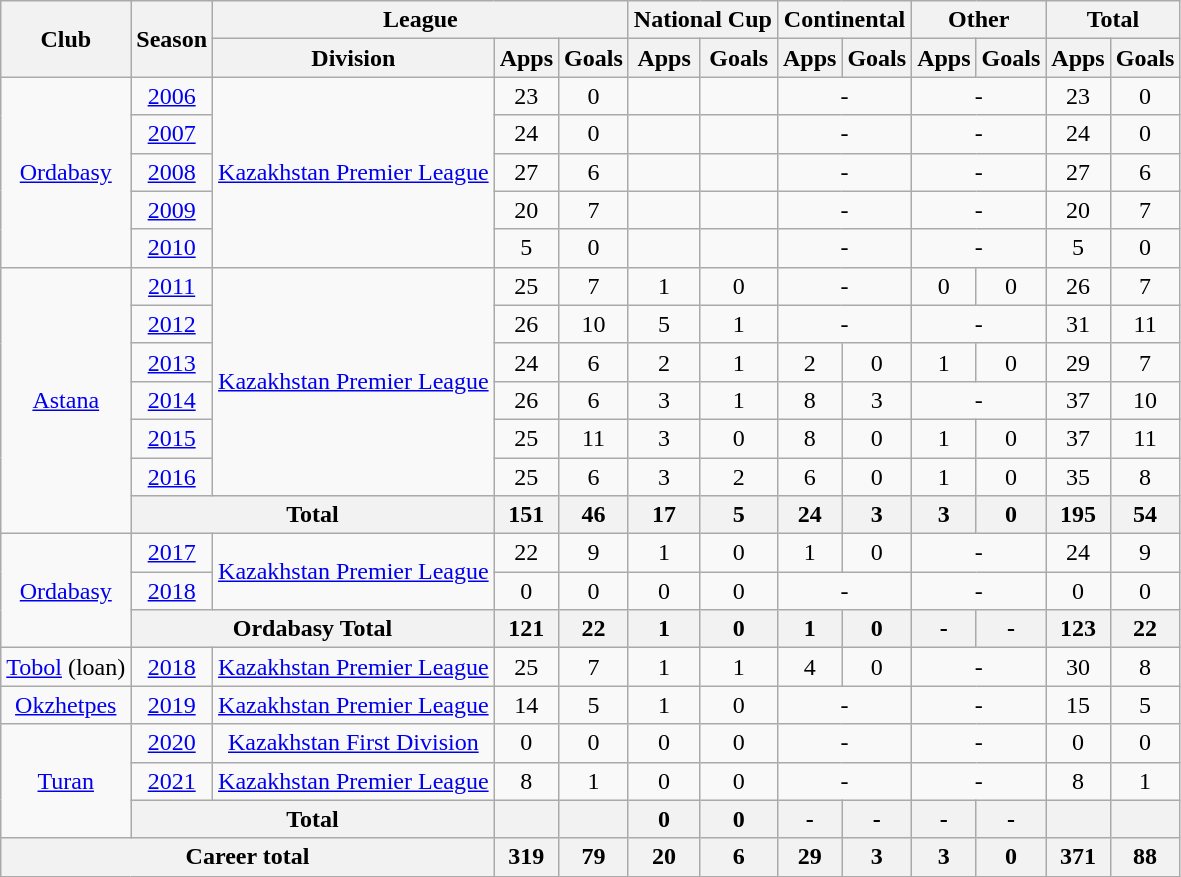<table class="wikitable" style="text-align: center;">
<tr>
<th rowspan="2">Club</th>
<th rowspan="2">Season</th>
<th colspan="3">League</th>
<th colspan="2">National Cup</th>
<th colspan="2">Continental</th>
<th colspan="2">Other</th>
<th colspan="2">Total</th>
</tr>
<tr>
<th>Division</th>
<th>Apps</th>
<th>Goals</th>
<th>Apps</th>
<th>Goals</th>
<th>Apps</th>
<th>Goals</th>
<th>Apps</th>
<th>Goals</th>
<th>Apps</th>
<th>Goals</th>
</tr>
<tr>
<td rowspan="5" valign="center"><a href='#'>Ordabasy</a></td>
<td><a href='#'>2006</a></td>
<td rowspan="5" valign="center"><a href='#'>Kazakhstan Premier League</a></td>
<td>23</td>
<td>0</td>
<td></td>
<td></td>
<td colspan="2">-</td>
<td colspan="2">-</td>
<td>23</td>
<td>0</td>
</tr>
<tr>
<td><a href='#'>2007</a></td>
<td>24</td>
<td>0</td>
<td></td>
<td></td>
<td colspan="2">-</td>
<td colspan="2">-</td>
<td>24</td>
<td>0</td>
</tr>
<tr>
<td><a href='#'>2008</a></td>
<td>27</td>
<td>6</td>
<td></td>
<td></td>
<td colspan="2">-</td>
<td colspan="2">-</td>
<td>27</td>
<td>6</td>
</tr>
<tr>
<td><a href='#'>2009</a></td>
<td>20</td>
<td>7</td>
<td></td>
<td></td>
<td colspan="2">-</td>
<td colspan="2">-</td>
<td>20</td>
<td>7</td>
</tr>
<tr>
<td><a href='#'>2010</a></td>
<td>5</td>
<td>0</td>
<td></td>
<td></td>
<td colspan="2">-</td>
<td colspan="2">-</td>
<td>5</td>
<td>0</td>
</tr>
<tr>
<td rowspan="7" valign="center"><a href='#'>Astana</a></td>
<td><a href='#'>2011</a></td>
<td rowspan="6" valign="center"><a href='#'>Kazakhstan Premier League</a></td>
<td>25</td>
<td>7</td>
<td>1</td>
<td>0</td>
<td colspan="2">-</td>
<td>0</td>
<td>0</td>
<td>26</td>
<td>7</td>
</tr>
<tr>
<td><a href='#'>2012</a></td>
<td>26</td>
<td>10</td>
<td>5</td>
<td>1</td>
<td colspan="2">-</td>
<td colspan="2">-</td>
<td>31</td>
<td>11</td>
</tr>
<tr>
<td><a href='#'>2013</a></td>
<td>24</td>
<td>6</td>
<td>2</td>
<td>1</td>
<td>2</td>
<td>0</td>
<td>1</td>
<td>0</td>
<td>29</td>
<td>7</td>
</tr>
<tr>
<td><a href='#'>2014</a></td>
<td>26</td>
<td>6</td>
<td>3</td>
<td>1</td>
<td>8</td>
<td>3</td>
<td colspan="2">-</td>
<td>37</td>
<td>10</td>
</tr>
<tr>
<td><a href='#'>2015</a></td>
<td>25</td>
<td>11</td>
<td>3</td>
<td>0</td>
<td>8</td>
<td>0</td>
<td>1</td>
<td>0</td>
<td>37</td>
<td>11</td>
</tr>
<tr>
<td><a href='#'>2016</a></td>
<td>25</td>
<td>6</td>
<td>3</td>
<td>2</td>
<td>6</td>
<td>0</td>
<td>1</td>
<td>0</td>
<td>35</td>
<td>8</td>
</tr>
<tr>
<th colspan="2">Total</th>
<th>151</th>
<th>46</th>
<th>17</th>
<th>5</th>
<th>24</th>
<th>3</th>
<th>3</th>
<th>0</th>
<th>195</th>
<th>54</th>
</tr>
<tr>
<td rowspan="3" valign="center"><a href='#'>Ordabasy</a></td>
<td><a href='#'>2017</a></td>
<td rowspan="2" valign="center"><a href='#'>Kazakhstan Premier League</a></td>
<td>22</td>
<td>9</td>
<td>1</td>
<td>0</td>
<td>1</td>
<td>0</td>
<td colspan="2">-</td>
<td>24</td>
<td>9</td>
</tr>
<tr>
<td><a href='#'>2018</a></td>
<td>0</td>
<td>0</td>
<td>0</td>
<td>0</td>
<td colspan="2">-</td>
<td colspan="2">-</td>
<td>0</td>
<td>0</td>
</tr>
<tr>
<th colspan="2">Ordabasy Total</th>
<th>121</th>
<th>22</th>
<th>1</th>
<th>0</th>
<th>1</th>
<th>0</th>
<th>-</th>
<th>-</th>
<th>123</th>
<th>22</th>
</tr>
<tr>
<td><a href='#'>Tobol</a> (loan)</td>
<td><a href='#'>2018</a></td>
<td><a href='#'>Kazakhstan Premier League</a></td>
<td>25</td>
<td>7</td>
<td>1</td>
<td>1</td>
<td>4</td>
<td>0</td>
<td colspan="2">-</td>
<td>30</td>
<td>8</td>
</tr>
<tr>
<td><a href='#'>Okzhetpes</a></td>
<td><a href='#'>2019</a></td>
<td><a href='#'>Kazakhstan Premier League</a></td>
<td>14</td>
<td>5</td>
<td>1</td>
<td>0</td>
<td colspan="2">-</td>
<td colspan="2">-</td>
<td>15</td>
<td>5</td>
</tr>
<tr>
<td rowspan="3" valign="center"><a href='#'>Turan</a></td>
<td><a href='#'>2020</a></td>
<td><a href='#'>Kazakhstan First Division</a></td>
<td>0</td>
<td>0</td>
<td>0</td>
<td>0</td>
<td colspan="2">-</td>
<td colspan="2">-</td>
<td>0</td>
<td>0</td>
</tr>
<tr>
<td><a href='#'>2021</a></td>
<td><a href='#'>Kazakhstan Premier League</a></td>
<td>8</td>
<td>1</td>
<td>0</td>
<td>0</td>
<td colspan="2">-</td>
<td colspan="2">-</td>
<td>8</td>
<td>1</td>
</tr>
<tr>
<th colspan="2">Total</th>
<th></th>
<th></th>
<th>0</th>
<th>0</th>
<th>-</th>
<th>-</th>
<th>-</th>
<th>-</th>
<th></th>
<th></th>
</tr>
<tr>
<th colspan="3">Career total</th>
<th>319</th>
<th>79</th>
<th>20</th>
<th>6</th>
<th>29</th>
<th>3</th>
<th>3</th>
<th>0</th>
<th>371</th>
<th>88</th>
</tr>
</table>
